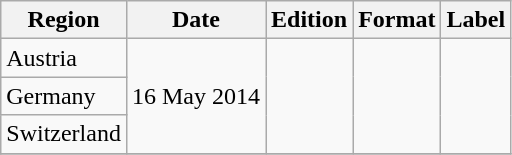<table class="wikitable">
<tr>
<th scope="col">Region</th>
<th scope="col">Date</th>
<th scope="col">Edition</th>
<th scope="col">Format</th>
<th scope="col">Label</th>
</tr>
<tr>
<td>Austria</td>
<td rowspan="3">16 May 2014</td>
<td rowspan="3"></td>
<td rowspan="3"></td>
<td rowspan="3"></td>
</tr>
<tr>
<td>Germany</td>
</tr>
<tr>
<td>Switzerland</td>
</tr>
<tr>
</tr>
</table>
